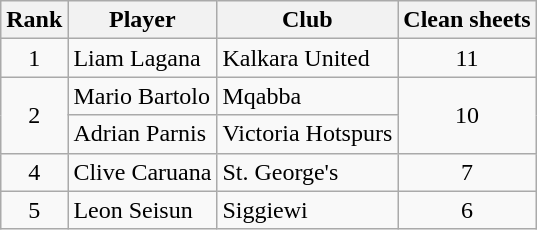<table class="wikitable">
<tr>
<th>Rank</th>
<th>Player</th>
<th>Club</th>
<th>Clean sheets</th>
</tr>
<tr>
<td align="center"rowspan="1">1</td>
<td> Liam Lagana</td>
<td>Kalkara United</td>
<td align="center"rowspan="1">11</td>
</tr>
<tr>
<td align="center"rowspan="2">2</td>
<td> Mario Bartolo</td>
<td>Mqabba</td>
<td align="center"rowspan="2">10</td>
</tr>
<tr>
<td> Adrian Parnis</td>
<td>Victoria Hotspurs</td>
</tr>
<tr>
<td align="center"rowspan="1">4</td>
<td> Clive Caruana</td>
<td>St. George's</td>
<td align="center"rowspan="1">7</td>
</tr>
<tr>
<td align="center"rowspan="1">5</td>
<td> Leon Seisun</td>
<td>Siggiewi</td>
<td align="center"rowspan="1">6</td>
</tr>
</table>
